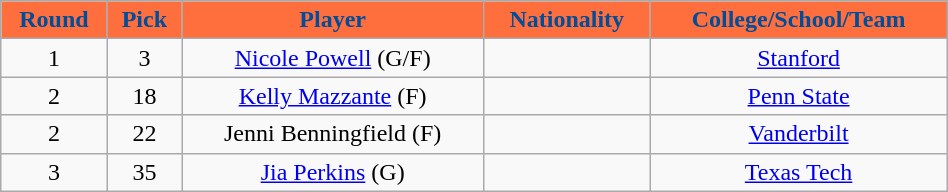<table class="wikitable" width="50%">
<tr align="center" style="background:#FF6E3D; color:#004D99;">
<td><strong>Round</strong></td>
<td><strong>Pick</strong></td>
<td><strong>Player</strong></td>
<td><strong>Nationality</strong></td>
<td><strong>College/School/Team</strong></td>
</tr>
<tr align="center">
<td>1</td>
<td>3</td>
<td><a href='#'>Nicole Powell</a> (G/F)</td>
<td></td>
<td><a href='#'>Stanford</a></td>
</tr>
<tr align="center">
<td>2</td>
<td>18</td>
<td><a href='#'>Kelly Mazzante</a> (F)</td>
<td></td>
<td><a href='#'>Penn State</a></td>
</tr>
<tr align="center">
<td>2</td>
<td>22</td>
<td>Jenni Benningfield (F)</td>
<td></td>
<td><a href='#'>Vanderbilt</a></td>
</tr>
<tr align="center">
<td>3</td>
<td>35</td>
<td><a href='#'>Jia Perkins</a> (G)</td>
<td></td>
<td><a href='#'>Texas Tech</a></td>
</tr>
</table>
